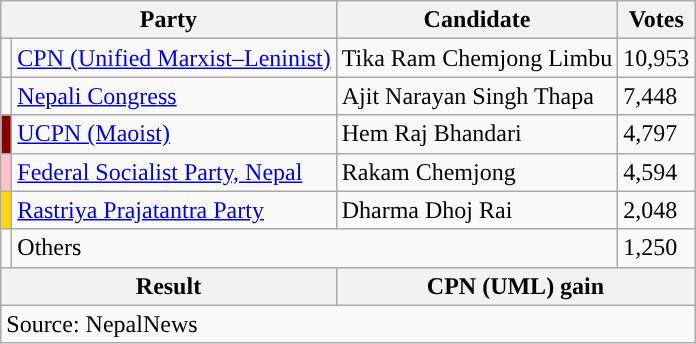<table class="wikitable">
<tr>
<th colspan="2">Party</th>
<th>Candidate</th>
<th>Votes</th>
</tr>
<tr>
<td style="background-color:"></td>
<td><a href='#'>CPN (Unified Marxist–Leninist)</a></td>
<td>Tika Ram Chemjong Limbu</td>
<td>10,953</td>
</tr>
<tr>
<td style="background-color:"></td>
<td><a href='#'>Nepali Congress</a></td>
<td>Ajit Narayan Singh Thapa</td>
<td>7,448</td>
</tr>
<tr>
<td style="background-color:darkred"></td>
<td><a href='#'>UCPN (Maoist)</a></td>
<td>Hem Raj Bhandari</td>
<td>4,797</td>
</tr>
<tr>
<td style="background-color:#ffc0cb"></td>
<td><a href='#'>Federal Socialist Party, Nepal</a></td>
<td>Rakam Chemjong</td>
<td>4,594</td>
</tr>
<tr>
<td style="background-color:gold"></td>
<td><a href='#'>Rastriya Prajatantra Party</a></td>
<td>Dharma Dhoj Rai</td>
<td>2,048</td>
</tr>
<tr>
<td></td>
<td colspan="2">Others</td>
<td>1,250</td>
</tr>
<tr>
<th colspan="2">Result</th>
<th colspan="2">CPN (UML) gain</th>
</tr>
<tr>
<td colspan="4">Source: NepalNews</td>
</tr>
</table>
